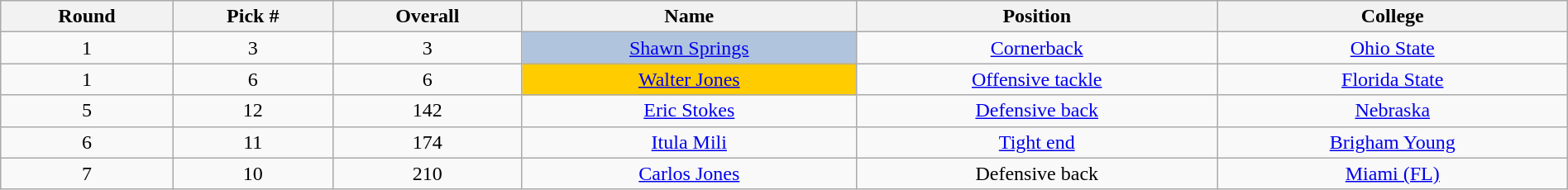<table class="wikitable sortable sortable" style="width: 100%; text-align:center">
<tr>
<th>Round</th>
<th>Pick #</th>
<th>Overall</th>
<th>Name</th>
<th>Position</th>
<th>College</th>
</tr>
<tr>
<td>1</td>
<td>3</td>
<td>3</td>
<td bgcolor=lightsteelblue><a href='#'>Shawn Springs</a></td>
<td><a href='#'>Cornerback</a></td>
<td><a href='#'>Ohio State</a></td>
</tr>
<tr>
<td>1</td>
<td>6</td>
<td>6</td>
<td bgcolor=#FFCC00><a href='#'>Walter Jones</a></td>
<td><a href='#'>Offensive tackle</a></td>
<td><a href='#'>Florida State</a></td>
</tr>
<tr>
<td>5</td>
<td>12</td>
<td>142</td>
<td><a href='#'>Eric Stokes</a></td>
<td><a href='#'>Defensive back</a></td>
<td><a href='#'>Nebraska</a></td>
</tr>
<tr>
<td>6</td>
<td>11</td>
<td>174</td>
<td><a href='#'>Itula Mili</a></td>
<td><a href='#'>Tight end</a></td>
<td><a href='#'>Brigham Young</a></td>
</tr>
<tr>
<td>7</td>
<td>10</td>
<td>210</td>
<td><a href='#'>Carlos Jones</a></td>
<td>Defensive back</td>
<td><a href='#'>Miami (FL)</a></td>
</tr>
</table>
